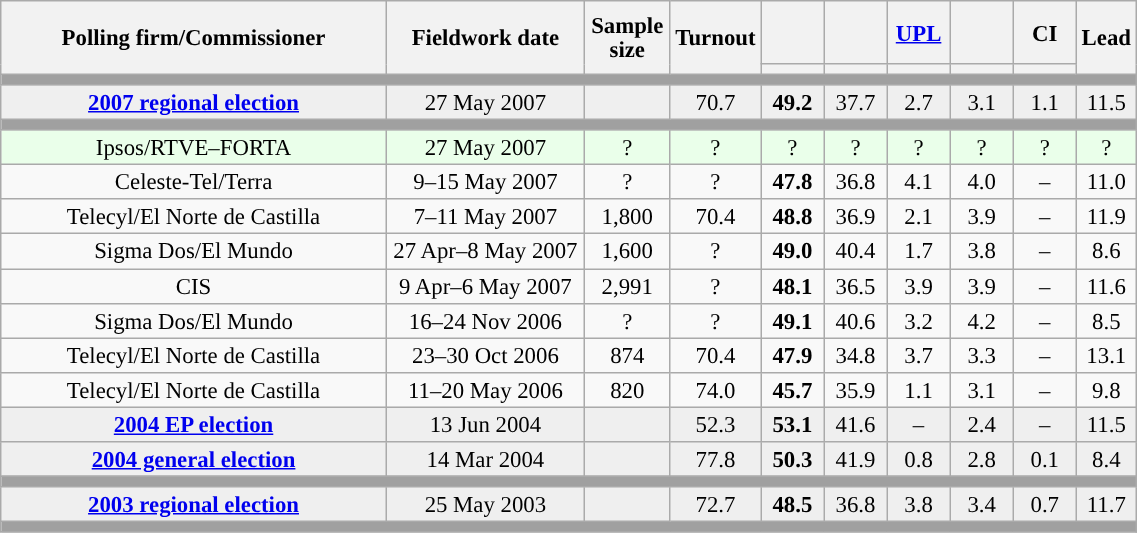<table class="wikitable collapsible collapsed" style="text-align:center; font-size:95%; line-height:16px;">
<tr style="height:42px;">
<th style="width:250px;" rowspan="2">Polling firm/Commissioner</th>
<th style="width:125px;" rowspan="2">Fieldwork date</th>
<th style="width:50px;" rowspan="2">Sample size</th>
<th style="width:45px;" rowspan="2">Turnout</th>
<th style="width:35px;"></th>
<th style="width:35px;"></th>
<th style="width:35px;"><a href='#'>UPL</a></th>
<th style="width:35px;"></th>
<th style="width:35px;">CI</th>
<th style="width:30px;" rowspan="2">Lead</th>
</tr>
<tr>
<th style="color:inherit;background:"></th>
<th style="color:inherit;background:"></th>
<th style="color:inherit;background:"></th>
<th style="color:inherit;background:"></th>
<th style="color:inherit;background:"></th>
</tr>
<tr>
<td colspan="10" style="background:#A0A0A0"></td>
</tr>
<tr style="background:#EFEFEF;">
<td><strong><a href='#'>2007 regional election</a></strong></td>
<td>27 May 2007</td>
<td></td>
<td>70.7</td>
<td><strong>49.2</strong><br></td>
<td>37.7<br></td>
<td>2.7<br></td>
<td>3.1<br></td>
<td>1.1<br></td>
<td style="background:">11.5</td>
</tr>
<tr>
<td colspan="10" style="background:#A0A0A0"></td>
</tr>
<tr style="background:#EAFFEA;">
<td>Ipsos/RTVE–FORTA</td>
<td>27 May 2007</td>
<td>?</td>
<td>?</td>
<td>?<br></td>
<td>?<br></td>
<td>?<br></td>
<td>?<br></td>
<td>?<br></td>
<td style="background:">?</td>
</tr>
<tr>
<td>Celeste-Tel/Terra</td>
<td>9–15 May 2007</td>
<td>?</td>
<td>?</td>
<td><strong>47.8</strong><br></td>
<td>36.8<br></td>
<td>4.1<br></td>
<td>4.0<br></td>
<td>–</td>
<td style="background:">11.0</td>
</tr>
<tr>
<td>Telecyl/El Norte de Castilla</td>
<td>7–11 May 2007</td>
<td>1,800</td>
<td>70.4</td>
<td><strong>48.8</strong><br></td>
<td>36.9<br></td>
<td>2.1<br></td>
<td>3.9<br></td>
<td>–</td>
<td style="background:">11.9</td>
</tr>
<tr>
<td>Sigma Dos/El Mundo</td>
<td>27 Apr–8 May 2007</td>
<td>1,600</td>
<td>?</td>
<td><strong>49.0</strong><br></td>
<td>40.4<br></td>
<td>1.7<br></td>
<td>3.8<br></td>
<td>–</td>
<td style="background:">8.6</td>
</tr>
<tr>
<td>CIS</td>
<td>9 Apr–6 May 2007</td>
<td>2,991</td>
<td>?</td>
<td><strong>48.1</strong><br></td>
<td>36.5<br></td>
<td>3.9<br></td>
<td>3.9<br></td>
<td>–</td>
<td style="background:">11.6</td>
</tr>
<tr>
<td>Sigma Dos/El Mundo</td>
<td>16–24 Nov 2006</td>
<td>?</td>
<td>?</td>
<td><strong>49.1</strong><br></td>
<td>40.6<br></td>
<td>3.2<br></td>
<td>4.2<br></td>
<td>–</td>
<td style="background:">8.5</td>
</tr>
<tr>
<td>Telecyl/El Norte de Castilla</td>
<td>23–30 Oct 2006</td>
<td>874</td>
<td>70.4</td>
<td><strong>47.9</strong></td>
<td>34.8</td>
<td>3.7</td>
<td>3.3</td>
<td>–</td>
<td style="background:">13.1</td>
</tr>
<tr>
<td>Telecyl/El Norte de Castilla</td>
<td>11–20 May 2006</td>
<td>820</td>
<td>74.0</td>
<td><strong>45.7</strong></td>
<td>35.9</td>
<td>1.1</td>
<td>3.1</td>
<td>–</td>
<td style="background:">9.8</td>
</tr>
<tr style="background:#EFEFEF;">
<td><strong><a href='#'>2004 EP election</a></strong></td>
<td>13 Jun 2004</td>
<td></td>
<td>52.3</td>
<td><strong>53.1</strong><br></td>
<td>41.6<br></td>
<td>–</td>
<td>2.4<br></td>
<td>–</td>
<td style="background:">11.5</td>
</tr>
<tr style="background:#EFEFEF;">
<td><strong><a href='#'>2004 general election</a></strong></td>
<td>14 Mar 2004</td>
<td></td>
<td>77.8</td>
<td><strong>50.3</strong><br></td>
<td>41.9<br></td>
<td>0.8<br></td>
<td>2.8<br></td>
<td>0.1<br></td>
<td style="background:">8.4</td>
</tr>
<tr>
<td colspan="10" style="background:#A0A0A0"></td>
</tr>
<tr style="background:#EFEFEF;">
<td><strong><a href='#'>2003 regional election</a></strong></td>
<td>25 May 2003</td>
<td></td>
<td>72.7</td>
<td><strong>48.5</strong><br></td>
<td>36.8<br></td>
<td>3.8<br></td>
<td>3.4<br></td>
<td>0.7<br></td>
<td style="background:">11.7</td>
</tr>
<tr>
<td colspan="10" style="background:#A0A0A0"></td>
</tr>
</table>
